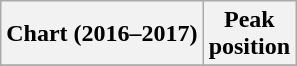<table class="wikitable plainrowheaders">
<tr>
<th scope=col>Chart (2016–2017)</th>
<th scope=col>Peak<br>position</th>
</tr>
<tr>
</tr>
</table>
